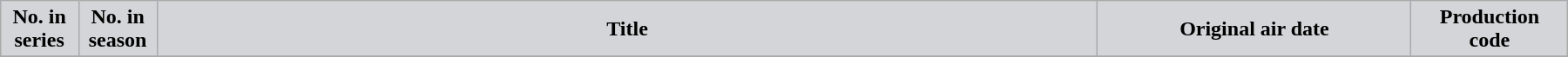<table class="wikitable plainrowheaders" width="95%" style="margin:auto;">
<tr>
<th width="5%" style="background-color: #d4d5d8; color:#000000;">No. in<br>series</th>
<th width="5%" style="background-color: #d4d5d8; color:#000000;">No. in<br>season</th>
<th style="background-color: #d4d5d8; color:#000000;">Title</th>
<th width="20%" style="background-color: #d4d5d8; color:#000000;">Original air date</th>
<th width="10%" style="background-color: #d4d5d8; color:#000000;">Production<br>code</th>
</tr>
<tr }>
</tr>
</table>
